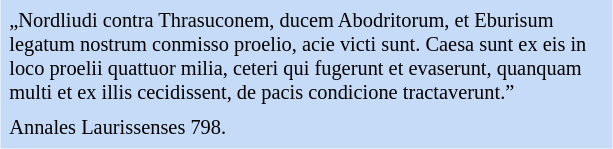<table class="toccolours" style="float: right; margin-left: 1em; margin-right: 2em; font-size: 85%; background:#c6dbf7; color:black; width:30em; max-width: 40%;" cellspacing="5">
<tr>
<td style="text-align: left;">„Nordliudi contra Thrasuconem, ducem Abodritorum, et Eburisum legatum nostrum conmisso proelio, acie victi sunt. Caesa sunt ex eis in loco proelii quattuor milia, ceteri qui fugerunt et evaserunt, quanquam multi et ex illis cecidissent, de pacis condicione tractaverunt.”</td>
</tr>
<tr>
<td style="text-align: left;">Annales Laurissenses 798.<em></td>
</tr>
</table>
